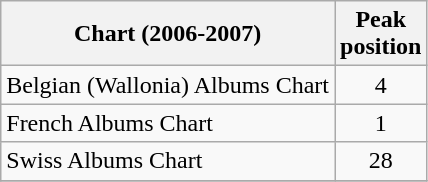<table class="wikitable sortable">
<tr>
<th align="left">Chart (2006-2007)</th>
<th align="center">Peak<br>position</th>
</tr>
<tr>
<td align="left">Belgian (Wallonia) Albums Chart</td>
<td align="center">4</td>
</tr>
<tr>
<td align="left">French Albums Chart</td>
<td align="center">1</td>
</tr>
<tr>
<td align="left">Swiss Albums Chart</td>
<td align="center">28</td>
</tr>
<tr>
</tr>
</table>
